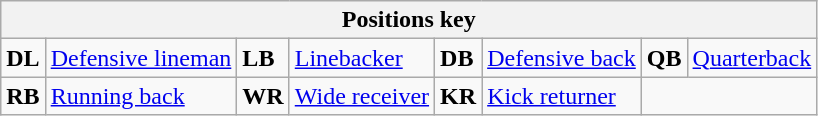<table class="wikitable">
<tr>
<th colspan="8">Positions key</th>
</tr>
<tr>
<td><strong>DL</strong></td>
<td><a href='#'>Defensive lineman</a></td>
<td><strong>LB</strong></td>
<td><a href='#'>Linebacker</a></td>
<td><strong>DB</strong></td>
<td><a href='#'>Defensive back</a></td>
<td><strong>QB</strong></td>
<td><a href='#'>Quarterback</a></td>
</tr>
<tr>
<td><strong>RB</strong></td>
<td><a href='#'>Running back</a></td>
<td><strong>WR</strong></td>
<td><a href='#'>Wide receiver</a></td>
<td><strong>KR</strong></td>
<td><a href='#'>Kick returner</a></td>
<td colspan="2"></td>
</tr>
</table>
